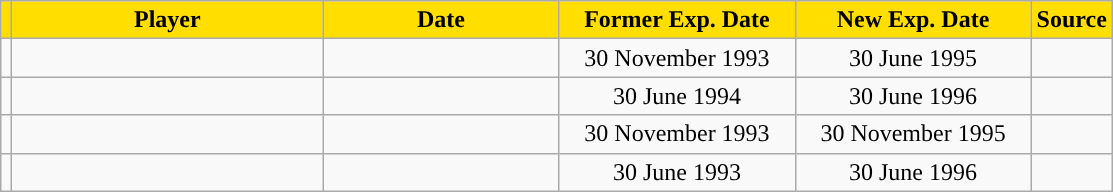<table class="wikitable sortable">
<tr>
<th style="background:#FFDE00"></th>
<th width=200 style="background:#FFDE00">Player</th>
<th width=150 style="background:#FFDE00">Date</th>
<th width=150 style="background:#FFDE00">Former Exp. Date</th>
<th width=150 style="background:#FFDE00">New Exp. Date</th>
<th style="background:#FFDE00">Source</th>
</tr>
<tr>
<td align=center></td>
<td></td>
<td align=center></td>
<td align=center>30 November 1993</td>
<td align=center>30 June 1995</td>
<td align=center></td>
</tr>
<tr>
<td align=center></td>
<td></td>
<td align=center></td>
<td align=center>30 June 1994</td>
<td align=center>30 June 1996</td>
<td align=center></td>
</tr>
<tr>
<td align=center></td>
<td></td>
<td align=center></td>
<td align=center>30 November 1993</td>
<td align=center>30 November 1995</td>
<td align=center></td>
</tr>
<tr>
<td align=center></td>
<td></td>
<td align=center></td>
<td align=center>30 June 1993</td>
<td align=center>30 June 1996</td>
<td align=center></td>
</tr>
</table>
